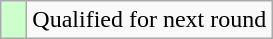<table class="wikitable">
<tr>
<td style="width:10px; background:#cfc"></td>
<td>Qualified for next round</td>
</tr>
</table>
